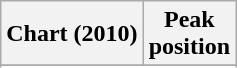<table class="wikitable">
<tr>
<th>Chart (2010)</th>
<th>Peak<br>position</th>
</tr>
<tr>
</tr>
<tr>
</tr>
<tr>
</tr>
<tr>
</tr>
<tr>
</tr>
</table>
